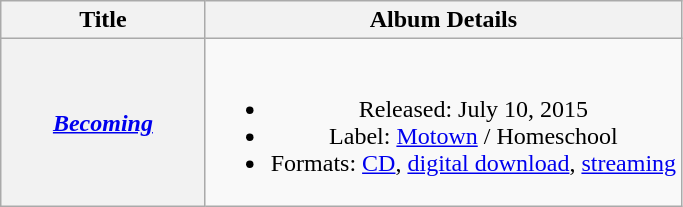<table class="wikitable plainrowheaders" style="text-align:center;" width="36%">
<tr>
<th width="30%">Title</th>
<th>Album Details</th>
</tr>
<tr>
<th scope="row", style="height:80px;"><em><a href='#'>Becoming</a></em></th>
<td><br><ul><li>Released: July 10, 2015</li><li>Label: <a href='#'>Motown</a> / Homeschool</li><li>Formats: <a href='#'>CD</a>, <a href='#'>digital download</a>, <a href='#'>streaming</a></li></ul></td>
</tr>
</table>
